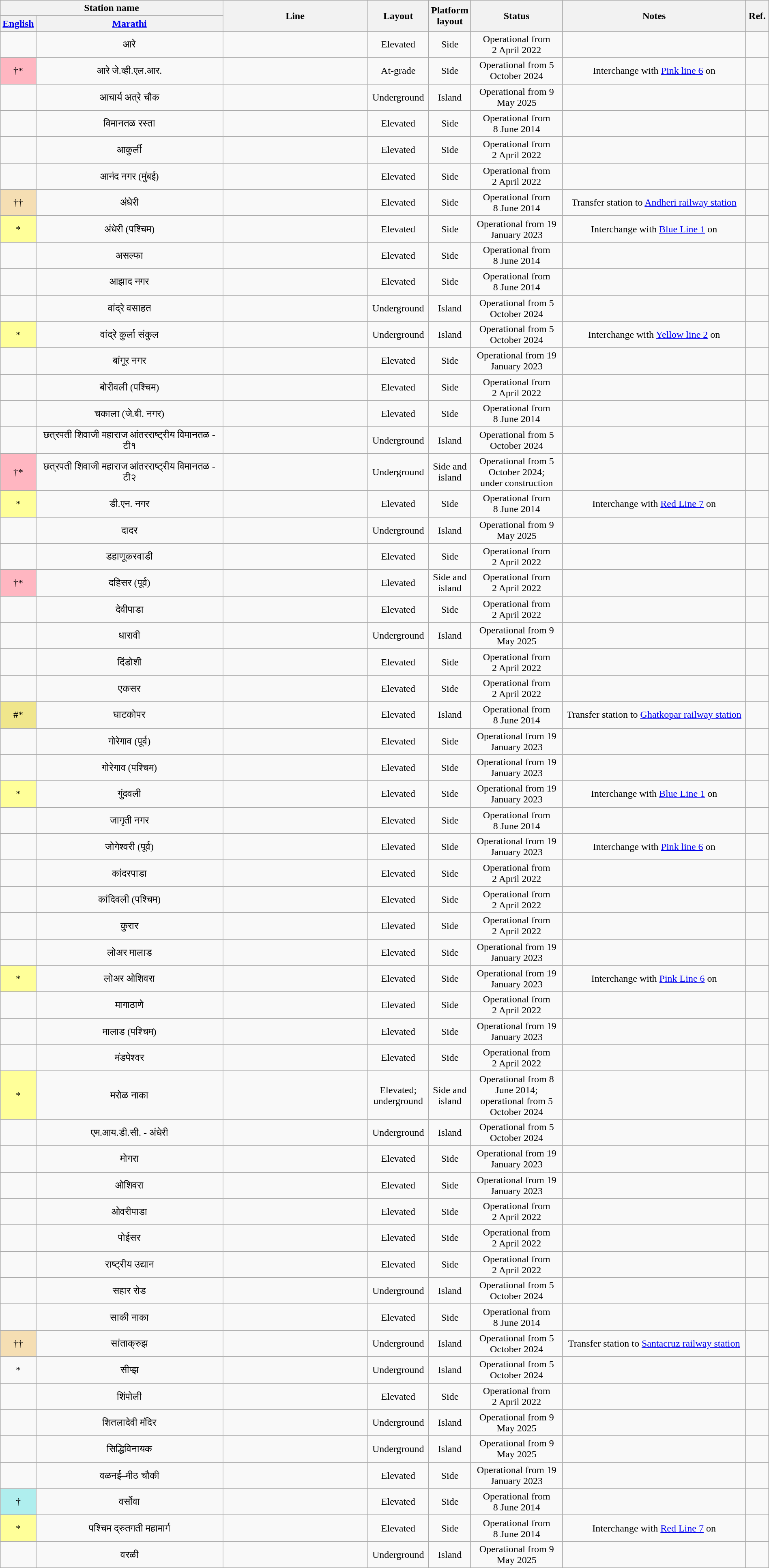<table class="wikitable sortable static-row-numbers static-row-header-center" style="text-align: left;" style=font-size:95%; width="100%">
<tr>
<th colspan="2" width="29%">Station name</th>
<th rowspan="2" width="19%">Line</th>
<th rowspan="2" width="8%">Layout</th>
<th rowspan="2" width="5%">Platform layout</th>
<th rowspan="2" width="12%">Status</th>
<th rowspan="2" width="24%">Notes</th>
<th rowspan="2" width="5%">Ref.</th>
</tr>
<tr>
<th><a href='#'>English</a></th>
<th><a href='#'>Marathi</a></th>
</tr>
<tr>
<td align="center"></td>
<td align="center">आरे</td>
<td align="center"></td>
<td align="center">Elevated</td>
<td align="center">Side</td>
<td align="center">Operational from<br>2 April 2022</td>
<td></td>
<td></td>
</tr>
<tr>
<td align="center" style="background-color:#FFB6C1"†*>†*</td>
<td align="center">आरे जे.व्ही.एल.आर.</td>
<td align="center"></td>
<td align="center">At-grade</td>
<td align="center">Side</td>
<td align="center">Operational from 5 October 2024</td>
<td align="center">Interchange with <a href='#'>Pink line 6</a> on </td>
<td></td>
</tr>
<tr>
<td align="center"></td>
<td align="center">आचार्य अत्रे चौक</td>
<td align="center"></td>
<td align="center">Underground</td>
<td align="center">Island</td>
<td align="center">Operational from 9 May 2025</td>
<td></td>
<td></td>
</tr>
<tr>
<td align="center"></td>
<td align="center">विमानतळ रस्ता</td>
<td align="center"></td>
<td align="center">Elevated</td>
<td align="center">Side</td>
<td align="center">Operational from<br>8 June 2014</td>
<td></td>
<td></td>
</tr>
<tr>
<td align="center"></td>
<td align="center">आकुर्ली</td>
<td align="center"></td>
<td align="center">Elevated</td>
<td align="center">Side</td>
<td align="center">Operational from<br>2 April 2022</td>
<td></td>
<td></td>
</tr>
<tr>
<td align="center"></td>
<td align="center">आनंद नगर (मुंबई)</td>
<td align="center"></td>
<td align="center">Elevated</td>
<td align="center">Side</td>
<td align="center">Operational from<br>2 April 2022</td>
<td></td>
<td></td>
</tr>
<tr>
<td align="center" style="background-color:#F5DEB3">††</td>
<td align="center">अंधेरी</td>
<td align="center"></td>
<td align="center">Elevated</td>
<td align="center">Side</td>
<td align="center">Operational from<br>8 June 2014</td>
<td align="center">Transfer station to <a href='#'>Andheri railway station</a></td>
<td></td>
</tr>
<tr>
<td align="center" style="background-color:#FFFF99">*</td>
<td align="center">अंधेरी (पश्चिम)</td>
<td align="center"></td>
<td align="center">Elevated</td>
<td align="center">Side</td>
<td align="center">Operational from 19 January 2023</td>
<td align="center">Interchange with <a href='#'>Blue Line 1</a> on </td>
<td></td>
</tr>
<tr>
<td align="center"></td>
<td align="center">असल्फा</td>
<td align="center"></td>
<td align="center">Elevated</td>
<td align="center">Side</td>
<td align="center">Operational from<br>8 June 2014</td>
<td></td>
<td></td>
</tr>
<tr>
<td align="center"></td>
<td align="center">आझाद नगर</td>
<td align="center"></td>
<td align="center">Elevated</td>
<td align="center">Side</td>
<td align="center">Operational from<br>8 June 2014</td>
<td></td>
<td></td>
</tr>
<tr>
<td align="center"></td>
<td align="center">वांद्रे वसाहत</td>
<td align="center"></td>
<td align="center">Underground</td>
<td align="center">Island</td>
<td align="center">Operational from 5 October 2024</td>
<td></td>
<td></td>
</tr>
<tr>
<td align="center" style="background-color:#FFFF99">*</td>
<td align="center">वांद्रे कुर्ला संकुल</td>
<td align="center"></td>
<td align="center">Underground</td>
<td align="center">Island</td>
<td align="center">Operational from 5 October 2024</td>
<td align="center">Interchange with <a href='#'>Yellow line 2</a> on </td>
<td></td>
</tr>
<tr>
<td align="center"></td>
<td align="center">बांगूर नगर</td>
<td align="center"></td>
<td align="center">Elevated</td>
<td align="center">Side</td>
<td align="center">Operational from 19 January 2023</td>
<td></td>
<td></td>
</tr>
<tr>
<td align="center"></td>
<td align="center">बोरीवली (पश्चिम)</td>
<td align="center"></td>
<td align="center">Elevated</td>
<td align="center">Side</td>
<td align="center">Operational from<br>2 April 2022</td>
<td></td>
<td></td>
</tr>
<tr>
<td align="center"></td>
<td align="center">चकाला (जे.बी. नगर)</td>
<td align="center"></td>
<td align="center">Elevated</td>
<td align="center">Side</td>
<td align="center">Operational from<br>8 June 2014</td>
<td></td>
<td></td>
</tr>
<tr>
<td align="center"></td>
<td align="center">छत्रपती शिवाजी महाराज आंतरराष्ट्रीय विमानतळ - टी१</td>
<td align="center"></td>
<td align="center">Underground</td>
<td align="center">Island</td>
<td align="center">Operational from 5 October 2024</td>
<td></td>
<td></td>
</tr>
<tr>
<td align="center" style="background-color:#FFB6C1">†*</td>
<td align="center">छत्रपती शिवाजी महाराज आंतरराष्ट्रीय विमानतळ - टी२</td>
<td align="center"><br><br></td>
<td align="center">Underground</td>
<td align="center">Side and island</td>
<td align="center">Operational from 5 October 2024;<br>under construction</td>
<td></td>
<td></td>
</tr>
<tr>
<td align="center" style="background-color:#FFFF99">*</td>
<td align="center">डी.एन. नगर</td>
<td align="center"></td>
<td align="center">Elevated</td>
<td align="center">Side</td>
<td align="center">Operational from<br>8 June 2014</td>
<td align="center">Interchange with <a href='#'>Red Line 7</a> on </td>
<td></td>
</tr>
<tr>
<td align="center"></td>
<td align="center">दादर</td>
<td align="center"></td>
<td align="center">Underground</td>
<td align="center">Island</td>
<td align="center">Operational from 9 May 2025</td>
<td></td>
<td></td>
</tr>
<tr>
<td align="center"></td>
<td align="center">डहाणूकरवाडी</td>
<td align="center"></td>
<td align="center">Elevated</td>
<td align="center">Side</td>
<td align="center">Operational from<br>2 April 2022</td>
<td></td>
<td></td>
</tr>
<tr>
<td align="center" style="background-color:#FFB6C1">†*</td>
<td align="center">दहिसर (पूर्व)</td>
<td align="center"><br><br></td>
<td align="center">Elevated</td>
<td align="center">Side and island</td>
<td align="center">Operational from<br>2 April 2022</td>
<td></td>
<td></td>
</tr>
<tr>
<td align="center"></td>
<td align="center">देवीपाडा</td>
<td align="center"></td>
<td align="center">Elevated</td>
<td align="center">Side</td>
<td align="center">Operational from<br>2 April 2022</td>
<td></td>
<td></td>
</tr>
<tr>
<td align="center"></td>
<td align="center">धारावी</td>
<td align="center"></td>
<td align="center">Underground</td>
<td align="center">Island</td>
<td align="center">Operational from 9 May 2025</td>
<td></td>
<td></td>
</tr>
<tr>
<td align="center"></td>
<td align="center">दिंडोशी</td>
<td align="center"></td>
<td align="center">Elevated</td>
<td align="center">Side</td>
<td align="center">Operational from<br>2 April 2022</td>
<td></td>
<td></td>
</tr>
<tr>
<td align="center"></td>
<td align="center">एकसर</td>
<td align="center"></td>
<td align="center">Elevated</td>
<td align="center">Side</td>
<td align="center">Operational from<br>2 April 2022</td>
<td></td>
<td></td>
</tr>
<tr>
<td align="center" style="background-color:#F0E68C">#*</td>
<td align="center">घाटकोपर</td>
<td align="center"></td>
<td align="center">Elevated</td>
<td align="center">Island</td>
<td align="center">Operational from<br>8 June 2014</td>
<td align="center">Transfer station to <a href='#'>Ghatkopar railway station</a></td>
<td></td>
</tr>
<tr>
<td align="center"></td>
<td align="center">गोरेगाव (पूर्व)</td>
<td align="center"></td>
<td align="center">Elevated</td>
<td align="center">Side</td>
<td align="center">Operational from 19 January 2023</td>
<td></td>
<td></td>
</tr>
<tr>
<td align="center"></td>
<td align="center">गोरेगाव (पश्चिम)</td>
<td align="center"></td>
<td align="center">Elevated</td>
<td align="center">Side</td>
<td align="center">Operational from 19 January 2023</td>
<td></td>
<td></td>
</tr>
<tr>
<td align="center" style="background-color:#FFFF99">*</td>
<td align="center">गुंदवली</td>
<td align="center"></td>
<td align="center">Elevated</td>
<td align="center">Side</td>
<td align="center">Operational from 19 January 2023</td>
<td align="center">Interchange with <a href='#'>Blue Line 1</a> on </td>
<td></td>
</tr>
<tr>
<td align="center"></td>
<td align="center">जागृती नगर</td>
<td align="center"></td>
<td align="center">Elevated</td>
<td align="center">Side</td>
<td align="center">Operational from<br>8 June 2014</td>
<td></td>
<td></td>
</tr>
<tr>
<td align="center"></td>
<td align="center">जोगेश्वरी (पूर्व)</td>
<td align="center"></td>
<td align="center">Elevated</td>
<td align="center">Side</td>
<td align="center">Operational from 19 January 2023</td>
<td align="center">Interchange with <a href='#'>Pink line 6</a> on </td>
<td></td>
</tr>
<tr>
<td align="center"></td>
<td align="center">कांदरपाडा</td>
<td align="center"></td>
<td align="center">Elevated</td>
<td align="center">Side</td>
<td align="center">Operational from<br>2 April 2022</td>
<td></td>
<td></td>
</tr>
<tr>
<td align="center"></td>
<td align="center">कांदिवली (पश्चिम)</td>
<td align="center"></td>
<td align="center">Elevated</td>
<td align="center">Side</td>
<td align="center">Operational from<br>2 April 2022</td>
<td></td>
<td></td>
</tr>
<tr>
<td align="center"></td>
<td align="center">कुरार</td>
<td align="center"></td>
<td align="center">Elevated</td>
<td align="center">Side</td>
<td align="center">Operational from<br>2 April 2022</td>
<td></td>
<td></td>
</tr>
<tr>
<td align="center"></td>
<td align="center">लोअर मालाड</td>
<td align="center"></td>
<td align="center">Elevated</td>
<td align="center">Side</td>
<td align="center">Operational from 19 January 2023</td>
<td></td>
<td></td>
</tr>
<tr>
<td align="center" style="background-color:#FFFF99">*</td>
<td align="center">लोअर ओशिवरा</td>
<td align="center"></td>
<td align="center">Elevated</td>
<td align="center">Side</td>
<td align="center">Operational from 19 January 2023</td>
<td align="center">Interchange with <a href='#'>Pink Line 6</a> on </td>
<td></td>
</tr>
<tr>
<td align="center"></td>
<td align="center">मागाठाणे</td>
<td align="center"></td>
<td align="center">Elevated</td>
<td align="center">Side</td>
<td align="center">Operational from<br>2 April 2022</td>
<td></td>
<td></td>
</tr>
<tr>
<td align="center"></td>
<td align="center">मालाड (पश्चिम)</td>
<td align="center"></td>
<td align="center">Elevated</td>
<td align="center">Side</td>
<td align="center">Operational from 19 January 2023</td>
<td></td>
<td></td>
</tr>
<tr>
<td align="center"></td>
<td align="center">मंडपेश्वर</td>
<td align="center"></td>
<td align="center">Elevated</td>
<td align="center">Side</td>
<td align="center">Operational from<br>2 April 2022</td>
<td></td>
<td></td>
</tr>
<tr>
<td align="center" style="background-color:#FFFF99">*</td>
<td align="center">मरोळ नाका</td>
<td align="center"><br></td>
<td align="center">Elevated; underground</td>
<td align="center">Side and island</td>
<td align="center">Operational from 8 June 2014;<br> operational from 5 October 2024</td>
<td></td>
<td></td>
</tr>
<tr>
<td align="center"></td>
<td align="center">एम.आय.डी.सी. - अंधेरी</td>
<td align="center"></td>
<td align="center">Underground</td>
<td align="center">Island</td>
<td align="center">Operational from 5 October 2024</td>
<td></td>
<td></td>
</tr>
<tr>
<td align="center"></td>
<td align="center">मोगरा</td>
<td align="center"></td>
<td align="center">Elevated</td>
<td align="center">Side</td>
<td align="center">Operational from 19 January 2023</td>
<td></td>
<td></td>
</tr>
<tr>
<td align="center"></td>
<td align="center">ओशिवरा</td>
<td align="center"></td>
<td align="center">Elevated</td>
<td align="center">Side</td>
<td align="center">Operational from 19 January 2023</td>
<td></td>
<td></td>
</tr>
<tr>
<td align="center"></td>
<td align="center">ओवरीपाडा</td>
<td align="center"></td>
<td align="center">Elevated</td>
<td align="center">Side</td>
<td align="center">Operational from<br>2 April 2022</td>
<td></td>
<td></td>
</tr>
<tr>
<td align="center"></td>
<td align="center">पोईसर</td>
<td align="center"></td>
<td align="center">Elevated</td>
<td align="center">Side</td>
<td align="center">Operational from<br>2 April 2022</td>
<td></td>
<td></td>
</tr>
<tr>
<td align="center"></td>
<td align="center">राष्ट्रीय उद्यान</td>
<td align="center"></td>
<td align="center">Elevated</td>
<td align="center">Side</td>
<td align="center">Operational from<br>2 April 2022</td>
<td></td>
<td></td>
</tr>
<tr>
<td align="center"></td>
<td align="center">सहार रोड</td>
<td align="center"></td>
<td align="center">Underground</td>
<td align="center">Island</td>
<td align="center">Operational from 5 October 2024</td>
<td></td>
<td></td>
</tr>
<tr>
<td align="center"></td>
<td align="center">साकी नाका</td>
<td align="center"></td>
<td align="center">Elevated</td>
<td align="center">Side</td>
<td align="center">Operational from<br>8 June 2014</td>
<td></td>
<td></td>
</tr>
<tr>
<td align="center" style="background-color:#F5DEB3">††</td>
<td align="center">सांताक्रुझ</td>
<td align="center"></td>
<td align="center">Underground</td>
<td align="center">Island</td>
<td align="center">Operational from 5 October 2024</td>
<td align="center">Transfer station to <a href='#'>Santacruz railway station</a></td>
<td></td>
</tr>
<tr>
<td align="center">*</td>
<td align="center">सीप्झ</td>
<td align="center"></td>
<td align="center">Underground</td>
<td align="center">Island</td>
<td align="center">Operational from 5 October 2024</td>
<td></td>
<td></td>
</tr>
<tr>
<td align="center"></td>
<td align="center">शिंपोली</td>
<td align="center"></td>
<td align="center">Elevated</td>
<td align="center">Side</td>
<td align="center">Operational from<br>2 April 2022</td>
<td></td>
<td></td>
</tr>
<tr>
<td align="center"></td>
<td align="center">शितलादेवी मंदिर</td>
<td align="center"></td>
<td align="center">Underground</td>
<td align="center">Island</td>
<td align="center">Operational from 9 May 2025</td>
<td></td>
<td></td>
</tr>
<tr>
<td align="center"></td>
<td align="center">सिद्धिविनायक</td>
<td align="center"></td>
<td align="center">Underground</td>
<td align="center">Island</td>
<td align="center">Operational from 9 May 2025</td>
<td></td>
<td></td>
</tr>
<tr>
<td align="center"></td>
<td align="center">वळनई–मीठ चौकी</td>
<td align="center"></td>
<td align="center">Elevated</td>
<td align="center">Side</td>
<td align="center">Operational from 19 January 2023</td>
<td></td>
<td></td>
</tr>
<tr>
<td align="center" style="background-color:#AFEEEE">†</td>
<td align="center">वर्सोवा</td>
<td align="center"></td>
<td align="center">Elevated</td>
<td align="center">Side</td>
<td align="center">Operational from<br>8 June 2014</td>
<td></td>
<td></td>
</tr>
<tr>
<td align="center" style="background-color:#FFFF99">*</td>
<td align="center">पश्चिम द्रुतगती महामार्ग</td>
<td align="center"></td>
<td align="center">Elevated</td>
<td align="center">Side</td>
<td align="center">Operational from<br>8 June 2014</td>
<td align="center">Interchange with <a href='#'>Red Line 7</a> on </td>
<td></td>
</tr>
<tr>
<td align="center"></td>
<td align="center">वरळी</td>
<td align="center"></td>
<td align="center">Underground</td>
<td align="center">Island</td>
<td align="center">Operational from 9 May 2025</td>
<td></td>
<td></td>
</tr>
</table>
